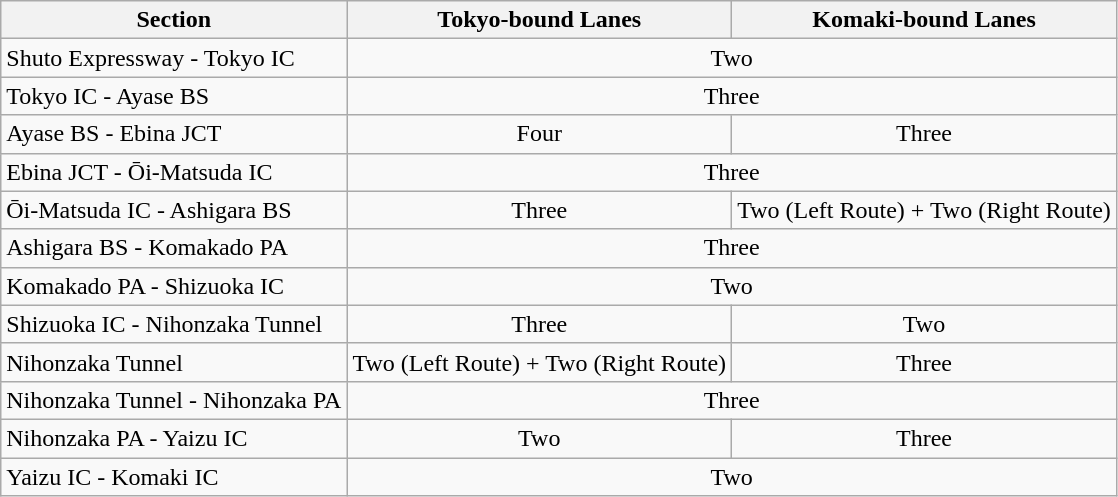<table class="wikitable">
<tr>
<th>Section</th>
<th>Tokyo-bound Lanes</th>
<th>Komaki-bound Lanes</th>
</tr>
<tr>
<td>Shuto Expressway - Tokyo IC</td>
<td colspan="2" style="text-align: center;">Two</td>
</tr>
<tr>
<td>Tokyo IC - Ayase BS</td>
<td colspan="2" style="text-align: center;">Three</td>
</tr>
<tr>
<td>Ayase BS - Ebina JCT</td>
<td style="text-align: center;">Four</td>
<td style="text-align: center;">Three</td>
</tr>
<tr>
<td>Ebina JCT - Ōi-Matsuda IC</td>
<td colspan="2" style="text-align: center;">Three</td>
</tr>
<tr>
<td>Ōi-Matsuda IC - Ashigara BS</td>
<td style="text-align: center;">Three</td>
<td style="text-align: center;">Two (Left Route) + Two (Right Route)</td>
</tr>
<tr>
<td>Ashigara BS - Komakado PA</td>
<td colspan="2" style="text-align: center;">Three</td>
</tr>
<tr>
<td>Komakado PA - Shizuoka IC</td>
<td colspan="2" style="text-align: center;">Two</td>
</tr>
<tr>
<td>Shizuoka IC - Nihonzaka Tunnel</td>
<td style="text-align: center;">Three</td>
<td style="text-align: center;">Two</td>
</tr>
<tr>
<td>Nihonzaka Tunnel</td>
<td style="text-align: center;">Two (Left Route) + Two (Right Route)</td>
<td style="text-align: center;">Three</td>
</tr>
<tr>
<td>Nihonzaka Tunnel - Nihonzaka PA</td>
<td colspan="2" style="text-align: center;">Three</td>
</tr>
<tr>
<td>Nihonzaka PA - Yaizu IC</td>
<td style="text-align: center;">Two</td>
<td style="text-align: center;">Three</td>
</tr>
<tr>
<td>Yaizu IC - Komaki IC</td>
<td colspan="2" style="text-align: center;">Two</td>
</tr>
</table>
